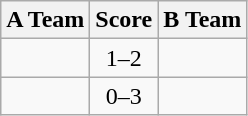<table class=wikitable style="border:1px solid #AAAAAA;">
<tr>
<th>A Team</th>
<th>Score</th>
<th>B Team</th>
</tr>
<tr>
<td></td>
<td align="center">1–2</td>
<td><strong></strong></td>
</tr>
<tr>
<td></td>
<td align="center">0–3</td>
<td><strong></strong></td>
</tr>
</table>
